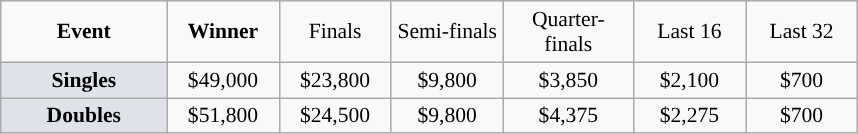<table class=wikitable style="font-size:90%;text-align:center">
<tr>
<td style="width:104px;"><strong>Event</strong></td>
<td style="width:68px;"><strong>Winner</strong></td>
<td style="width:68px;">Finals</td>
<td style="width:68px;">Semi-finals</td>
<td style="width:80px;">Quarter-finals</td>
<td style="width:68px;">Last 16</td>
<td style="width:68px;">Last 32</td>
</tr>
<tr>
<td style="background:#dfe2e9;"><strong>Singles</strong></td>
<td>$49,000</td>
<td>$23,800</td>
<td>$9,800</td>
<td>$3,850</td>
<td>$2,100</td>
<td>$700</td>
</tr>
<tr>
<td style="background:#dfe2e9;"><strong>Doubles</strong></td>
<td>$51,800</td>
<td>$24,500</td>
<td>$9,800</td>
<td>$4,375</td>
<td>$2,275</td>
<td>$700</td>
</tr>
</table>
